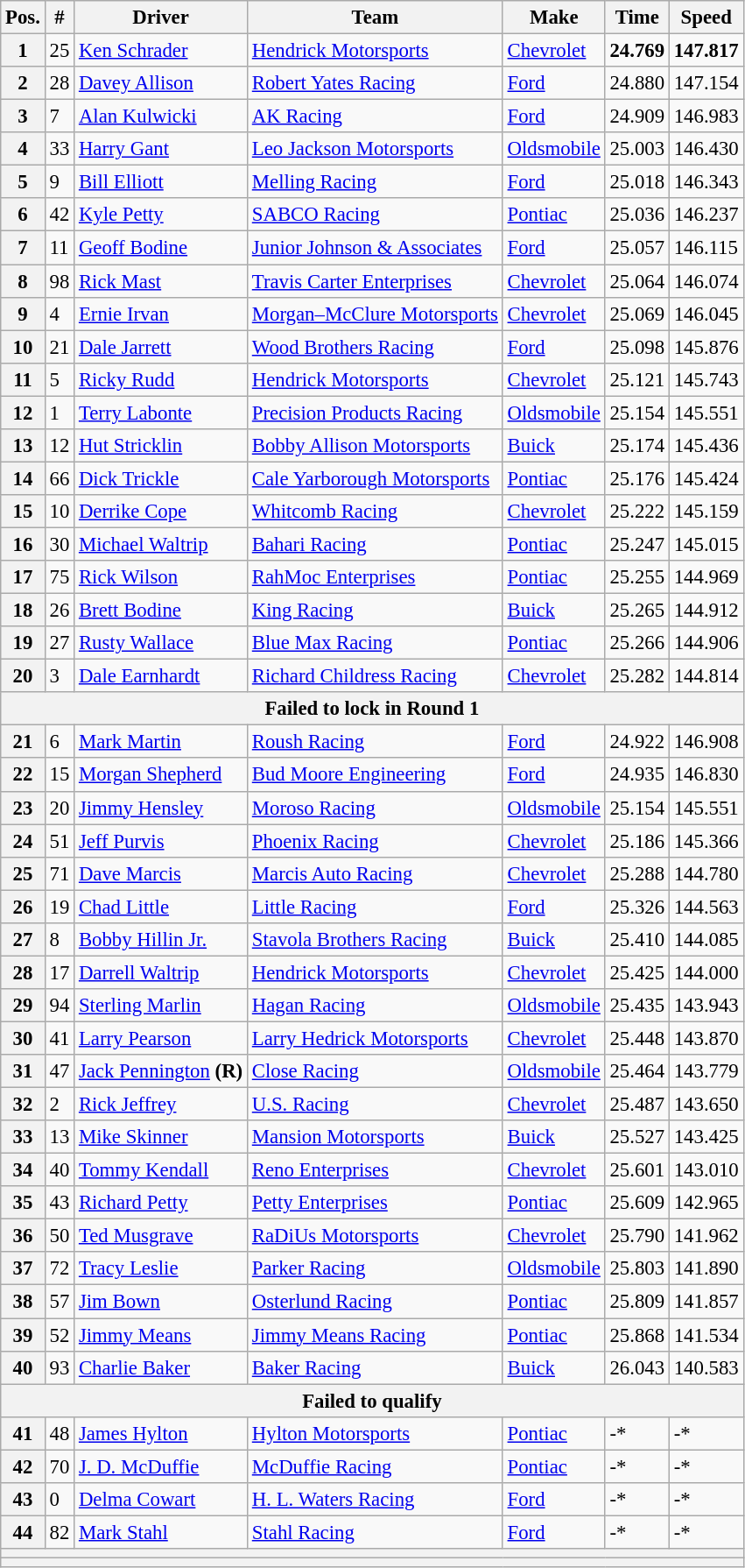<table class="wikitable" style="font-size:95%">
<tr>
<th>Pos.</th>
<th>#</th>
<th>Driver</th>
<th>Team</th>
<th>Make</th>
<th>Time</th>
<th>Speed</th>
</tr>
<tr>
<th>1</th>
<td>25</td>
<td><a href='#'>Ken Schrader</a></td>
<td><a href='#'>Hendrick Motorsports</a></td>
<td><a href='#'>Chevrolet</a></td>
<td><strong>24.769</strong></td>
<td><strong>147.817</strong></td>
</tr>
<tr>
<th>2</th>
<td>28</td>
<td><a href='#'>Davey Allison</a></td>
<td><a href='#'>Robert Yates Racing</a></td>
<td><a href='#'>Ford</a></td>
<td>24.880</td>
<td>147.154</td>
</tr>
<tr>
<th>3</th>
<td>7</td>
<td><a href='#'>Alan Kulwicki</a></td>
<td><a href='#'>AK Racing</a></td>
<td><a href='#'>Ford</a></td>
<td>24.909</td>
<td>146.983</td>
</tr>
<tr>
<th>4</th>
<td>33</td>
<td><a href='#'>Harry Gant</a></td>
<td><a href='#'>Leo Jackson Motorsports</a></td>
<td><a href='#'>Oldsmobile</a></td>
<td>25.003</td>
<td>146.430</td>
</tr>
<tr>
<th>5</th>
<td>9</td>
<td><a href='#'>Bill Elliott</a></td>
<td><a href='#'>Melling Racing</a></td>
<td><a href='#'>Ford</a></td>
<td>25.018</td>
<td>146.343</td>
</tr>
<tr>
<th>6</th>
<td>42</td>
<td><a href='#'>Kyle Petty</a></td>
<td><a href='#'>SABCO Racing</a></td>
<td><a href='#'>Pontiac</a></td>
<td>25.036</td>
<td>146.237</td>
</tr>
<tr>
<th>7</th>
<td>11</td>
<td><a href='#'>Geoff Bodine</a></td>
<td><a href='#'>Junior Johnson & Associates</a></td>
<td><a href='#'>Ford</a></td>
<td>25.057</td>
<td>146.115</td>
</tr>
<tr>
<th>8</th>
<td>98</td>
<td><a href='#'>Rick Mast</a></td>
<td><a href='#'>Travis Carter Enterprises</a></td>
<td><a href='#'>Chevrolet</a></td>
<td>25.064</td>
<td>146.074</td>
</tr>
<tr>
<th>9</th>
<td>4</td>
<td><a href='#'>Ernie Irvan</a></td>
<td><a href='#'>Morgan–McClure Motorsports</a></td>
<td><a href='#'>Chevrolet</a></td>
<td>25.069</td>
<td>146.045</td>
</tr>
<tr>
<th>10</th>
<td>21</td>
<td><a href='#'>Dale Jarrett</a></td>
<td><a href='#'>Wood Brothers Racing</a></td>
<td><a href='#'>Ford</a></td>
<td>25.098</td>
<td>145.876</td>
</tr>
<tr>
<th>11</th>
<td>5</td>
<td><a href='#'>Ricky Rudd</a></td>
<td><a href='#'>Hendrick Motorsports</a></td>
<td><a href='#'>Chevrolet</a></td>
<td>25.121</td>
<td>145.743</td>
</tr>
<tr>
<th>12</th>
<td>1</td>
<td><a href='#'>Terry Labonte</a></td>
<td><a href='#'>Precision Products Racing</a></td>
<td><a href='#'>Oldsmobile</a></td>
<td>25.154</td>
<td>145.551</td>
</tr>
<tr>
<th>13</th>
<td>12</td>
<td><a href='#'>Hut Stricklin</a></td>
<td><a href='#'>Bobby Allison Motorsports</a></td>
<td><a href='#'>Buick</a></td>
<td>25.174</td>
<td>145.436</td>
</tr>
<tr>
<th>14</th>
<td>66</td>
<td><a href='#'>Dick Trickle</a></td>
<td><a href='#'>Cale Yarborough Motorsports</a></td>
<td><a href='#'>Pontiac</a></td>
<td>25.176</td>
<td>145.424</td>
</tr>
<tr>
<th>15</th>
<td>10</td>
<td><a href='#'>Derrike Cope</a></td>
<td><a href='#'>Whitcomb Racing</a></td>
<td><a href='#'>Chevrolet</a></td>
<td>25.222</td>
<td>145.159</td>
</tr>
<tr>
<th>16</th>
<td>30</td>
<td><a href='#'>Michael Waltrip</a></td>
<td><a href='#'>Bahari Racing</a></td>
<td><a href='#'>Pontiac</a></td>
<td>25.247</td>
<td>145.015</td>
</tr>
<tr>
<th>17</th>
<td>75</td>
<td><a href='#'>Rick Wilson</a></td>
<td><a href='#'>RahMoc Enterprises</a></td>
<td><a href='#'>Pontiac</a></td>
<td>25.255</td>
<td>144.969</td>
</tr>
<tr>
<th>18</th>
<td>26</td>
<td><a href='#'>Brett Bodine</a></td>
<td><a href='#'>King Racing</a></td>
<td><a href='#'>Buick</a></td>
<td>25.265</td>
<td>144.912</td>
</tr>
<tr>
<th>19</th>
<td>27</td>
<td><a href='#'>Rusty Wallace</a></td>
<td><a href='#'>Blue Max Racing</a></td>
<td><a href='#'>Pontiac</a></td>
<td>25.266</td>
<td>144.906</td>
</tr>
<tr>
<th>20</th>
<td>3</td>
<td><a href='#'>Dale Earnhardt</a></td>
<td><a href='#'>Richard Childress Racing</a></td>
<td><a href='#'>Chevrolet</a></td>
<td>25.282</td>
<td>144.814</td>
</tr>
<tr>
<th colspan="7">Failed to lock in Round 1</th>
</tr>
<tr>
<th>21</th>
<td>6</td>
<td><a href='#'>Mark Martin</a></td>
<td><a href='#'>Roush Racing</a></td>
<td><a href='#'>Ford</a></td>
<td>24.922</td>
<td>146.908</td>
</tr>
<tr>
<th>22</th>
<td>15</td>
<td><a href='#'>Morgan Shepherd</a></td>
<td><a href='#'>Bud Moore Engineering</a></td>
<td><a href='#'>Ford</a></td>
<td>24.935</td>
<td>146.830</td>
</tr>
<tr>
<th>23</th>
<td>20</td>
<td><a href='#'>Jimmy Hensley</a></td>
<td><a href='#'>Moroso Racing</a></td>
<td><a href='#'>Oldsmobile</a></td>
<td>25.154</td>
<td>145.551</td>
</tr>
<tr>
<th>24</th>
<td>51</td>
<td><a href='#'>Jeff Purvis</a></td>
<td><a href='#'>Phoenix Racing</a></td>
<td><a href='#'>Chevrolet</a></td>
<td>25.186</td>
<td>145.366</td>
</tr>
<tr>
<th>25</th>
<td>71</td>
<td><a href='#'>Dave Marcis</a></td>
<td><a href='#'>Marcis Auto Racing</a></td>
<td><a href='#'>Chevrolet</a></td>
<td>25.288</td>
<td>144.780</td>
</tr>
<tr>
<th>26</th>
<td>19</td>
<td><a href='#'>Chad Little</a></td>
<td><a href='#'>Little Racing</a></td>
<td><a href='#'>Ford</a></td>
<td>25.326</td>
<td>144.563</td>
</tr>
<tr>
<th>27</th>
<td>8</td>
<td><a href='#'>Bobby Hillin Jr.</a></td>
<td><a href='#'>Stavola Brothers Racing</a></td>
<td><a href='#'>Buick</a></td>
<td>25.410</td>
<td>144.085</td>
</tr>
<tr>
<th>28</th>
<td>17</td>
<td><a href='#'>Darrell Waltrip</a></td>
<td><a href='#'>Hendrick Motorsports</a></td>
<td><a href='#'>Chevrolet</a></td>
<td>25.425</td>
<td>144.000</td>
</tr>
<tr>
<th>29</th>
<td>94</td>
<td><a href='#'>Sterling Marlin</a></td>
<td><a href='#'>Hagan Racing</a></td>
<td><a href='#'>Oldsmobile</a></td>
<td>25.435</td>
<td>143.943</td>
</tr>
<tr>
<th>30</th>
<td>41</td>
<td><a href='#'>Larry Pearson</a></td>
<td><a href='#'>Larry Hedrick Motorsports</a></td>
<td><a href='#'>Chevrolet</a></td>
<td>25.448</td>
<td>143.870</td>
</tr>
<tr>
<th>31</th>
<td>47</td>
<td><a href='#'>Jack Pennington</a> <strong>(R)</strong></td>
<td><a href='#'>Close Racing</a></td>
<td><a href='#'>Oldsmobile</a></td>
<td>25.464</td>
<td>143.779</td>
</tr>
<tr>
<th>32</th>
<td>2</td>
<td><a href='#'>Rick Jeffrey</a></td>
<td><a href='#'>U.S. Racing</a></td>
<td><a href='#'>Chevrolet</a></td>
<td>25.487</td>
<td>143.650</td>
</tr>
<tr>
<th>33</th>
<td>13</td>
<td><a href='#'>Mike Skinner</a></td>
<td><a href='#'>Mansion Motorsports</a></td>
<td><a href='#'>Buick</a></td>
<td>25.527</td>
<td>143.425</td>
</tr>
<tr>
<th>34</th>
<td>40</td>
<td><a href='#'>Tommy Kendall</a></td>
<td><a href='#'>Reno Enterprises</a></td>
<td><a href='#'>Chevrolet</a></td>
<td>25.601</td>
<td>143.010</td>
</tr>
<tr>
<th>35</th>
<td>43</td>
<td><a href='#'>Richard Petty</a></td>
<td><a href='#'>Petty Enterprises</a></td>
<td><a href='#'>Pontiac</a></td>
<td>25.609</td>
<td>142.965</td>
</tr>
<tr>
<th>36</th>
<td>50</td>
<td><a href='#'>Ted Musgrave</a></td>
<td><a href='#'>RaDiUs Motorsports</a></td>
<td><a href='#'>Chevrolet</a></td>
<td>25.790</td>
<td>141.962</td>
</tr>
<tr>
<th>37</th>
<td>72</td>
<td><a href='#'>Tracy Leslie</a></td>
<td><a href='#'>Parker Racing</a></td>
<td><a href='#'>Oldsmobile</a></td>
<td>25.803</td>
<td>141.890</td>
</tr>
<tr>
<th>38</th>
<td>57</td>
<td><a href='#'>Jim Bown</a></td>
<td><a href='#'>Osterlund Racing</a></td>
<td><a href='#'>Pontiac</a></td>
<td>25.809</td>
<td>141.857</td>
</tr>
<tr>
<th>39</th>
<td>52</td>
<td><a href='#'>Jimmy Means</a></td>
<td><a href='#'>Jimmy Means Racing</a></td>
<td><a href='#'>Pontiac</a></td>
<td>25.868</td>
<td>141.534</td>
</tr>
<tr>
<th>40</th>
<td>93</td>
<td><a href='#'>Charlie Baker</a></td>
<td><a href='#'>Baker Racing</a></td>
<td><a href='#'>Buick</a></td>
<td>26.043</td>
<td>140.583</td>
</tr>
<tr>
<th colspan="7">Failed to qualify</th>
</tr>
<tr>
<th>41</th>
<td>48</td>
<td><a href='#'>James Hylton</a></td>
<td><a href='#'>Hylton Motorsports</a></td>
<td><a href='#'>Pontiac</a></td>
<td>-*</td>
<td>-*</td>
</tr>
<tr>
<th>42</th>
<td>70</td>
<td><a href='#'>J. D. McDuffie</a></td>
<td><a href='#'>McDuffie Racing</a></td>
<td><a href='#'>Pontiac</a></td>
<td>-*</td>
<td>-*</td>
</tr>
<tr>
<th>43</th>
<td>0</td>
<td><a href='#'>Delma Cowart</a></td>
<td><a href='#'>H. L. Waters Racing</a></td>
<td><a href='#'>Ford</a></td>
<td>-*</td>
<td>-*</td>
</tr>
<tr>
<th>44</th>
<td>82</td>
<td><a href='#'>Mark Stahl</a></td>
<td><a href='#'>Stahl Racing</a></td>
<td><a href='#'>Ford</a></td>
<td>-*</td>
<td>-*</td>
</tr>
<tr>
<th colspan="7"></th>
</tr>
<tr>
<th colspan="7"></th>
</tr>
</table>
